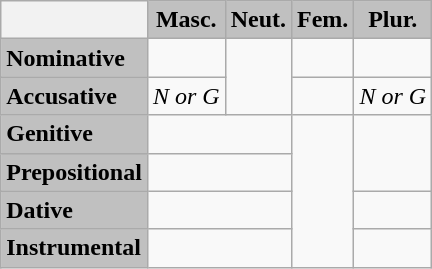<table class="wikitable" style="display: inline-table;">
<tr>
<th></th>
<th style="background:#C0C0C0">Masc.</th>
<th style="background:#C0C0C0">Neut.</th>
<th style="background:#C0C0C0">Fem.</th>
<th style="background:#C0C0C0">Plur.</th>
</tr>
<tr>
<td style="background:#C0C0C0"><strong>Nominative</strong></td>
<td></td>
<td rowspan="2"></td>
<td></td>
<td></td>
</tr>
<tr>
<td style="background:#C0C0C0"><strong>Accusative</strong></td>
<td><em>N or G</em></td>
<td></td>
<td><em>N or G</em></td>
</tr>
<tr>
<td style="background:#C0C0C0"><strong>Genitive</strong></td>
<td colspan="2"></td>
<td rowspan="4"></td>
<td rowspan="2"></td>
</tr>
<tr>
<td style="background:#C0C0C0"><strong>Prepositional</strong></td>
<td colspan="2"></td>
</tr>
<tr>
<td style="background:#C0C0C0"><strong>Dative</strong></td>
<td colspan="2"></td>
<td></td>
</tr>
<tr>
<td style="background:#C0C0C0"><strong>Instrumental</strong></td>
<td colspan="2"></td>
<td></td>
</tr>
</table>
